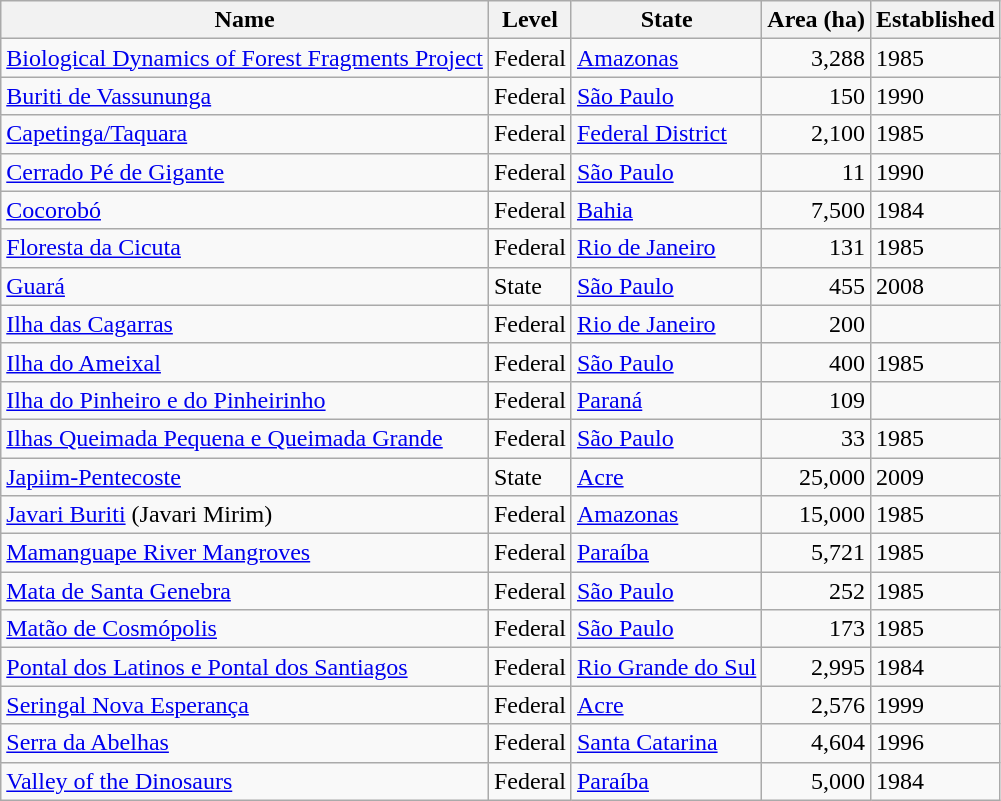<table class="wikitable sortable">
<tr>
<th>Name</th>
<th>Level</th>
<th>State</th>
<th>Area (ha)</th>
<th>Established</th>
</tr>
<tr>
<td><a href='#'>Biological Dynamics of Forest Fragments Project</a></td>
<td>Federal</td>
<td><a href='#'>Amazonas</a></td>
<td style="text-align:right;">3,288</td>
<td>1985</td>
</tr>
<tr>
<td><a href='#'>Buriti de Vassununga</a></td>
<td>Federal</td>
<td><a href='#'>São Paulo</a></td>
<td style="text-align:right;">150</td>
<td>1990</td>
</tr>
<tr>
<td><a href='#'>Capetinga/Taquara</a></td>
<td>Federal</td>
<td><a href='#'>Federal District</a></td>
<td style="text-align:right;">2,100</td>
<td>1985</td>
</tr>
<tr>
<td><a href='#'>Cerrado Pé de Gigante</a></td>
<td>Federal</td>
<td><a href='#'>São Paulo</a></td>
<td style="text-align:right;">11</td>
<td>1990</td>
</tr>
<tr>
<td><a href='#'>Cocorobó</a></td>
<td>Federal</td>
<td><a href='#'>Bahia</a></td>
<td style="text-align:right;">7,500</td>
<td>1984</td>
</tr>
<tr>
<td><a href='#'>Floresta da Cicuta</a></td>
<td>Federal</td>
<td><a href='#'>Rio de Janeiro</a></td>
<td style="text-align:right;">131</td>
<td>1985</td>
</tr>
<tr>
<td><a href='#'>Guará</a></td>
<td>State</td>
<td><a href='#'>São Paulo</a></td>
<td style="text-align:right;">455</td>
<td>2008</td>
</tr>
<tr>
<td><a href='#'>Ilha das Cagarras</a></td>
<td>Federal</td>
<td><a href='#'>Rio de Janeiro</a></td>
<td style="text-align:right;">200</td>
<td></td>
</tr>
<tr>
<td><a href='#'>Ilha do Ameixal</a></td>
<td>Federal</td>
<td><a href='#'>São Paulo</a></td>
<td style="text-align:right;">400</td>
<td>1985</td>
</tr>
<tr>
<td><a href='#'>Ilha do Pinheiro e do Pinheirinho</a></td>
<td>Federal</td>
<td><a href='#'>Paraná</a></td>
<td style="text-align:right;">109</td>
<td></td>
</tr>
<tr>
<td><a href='#'>Ilhas Queimada Pequena e Queimada Grande</a></td>
<td>Federal</td>
<td><a href='#'>São Paulo</a></td>
<td style="text-align:right;">33</td>
<td>1985</td>
</tr>
<tr>
<td><a href='#'>Japiim-Pentecoste</a></td>
<td>State</td>
<td><a href='#'>Acre</a></td>
<td style="text-align:right;">25,000</td>
<td>2009</td>
</tr>
<tr>
<td><a href='#'>Javari Buriti</a> (Javari Mirim)</td>
<td>Federal</td>
<td><a href='#'>Amazonas</a></td>
<td style="text-align:right;">15,000</td>
<td>1985</td>
</tr>
<tr>
<td><a href='#'>Mamanguape River Mangroves</a></td>
<td>Federal</td>
<td><a href='#'>Paraíba</a></td>
<td style="text-align:right;">5,721</td>
<td>1985</td>
</tr>
<tr>
<td><a href='#'>Mata de Santa Genebra</a></td>
<td>Federal</td>
<td><a href='#'>São Paulo</a></td>
<td style="text-align:right;">252</td>
<td>1985</td>
</tr>
<tr>
<td><a href='#'>Matão de Cosmópolis</a></td>
<td>Federal</td>
<td><a href='#'>São Paulo</a></td>
<td style="text-align:right;">173</td>
<td>1985</td>
</tr>
<tr>
<td><a href='#'>Pontal dos Latinos e Pontal dos Santiagos</a></td>
<td>Federal</td>
<td><a href='#'>Rio Grande do Sul</a></td>
<td style="text-align:right;">2,995</td>
<td>1984</td>
</tr>
<tr>
<td><a href='#'>Seringal Nova Esperança</a></td>
<td>Federal</td>
<td><a href='#'>Acre</a></td>
<td style="text-align:right;">2,576</td>
<td>1999</td>
</tr>
<tr>
<td><a href='#'>Serra da Abelhas</a></td>
<td>Federal</td>
<td><a href='#'>Santa Catarina</a></td>
<td style="text-align:right;">4,604</td>
<td>1996</td>
</tr>
<tr>
<td><a href='#'>Valley of the Dinosaurs</a></td>
<td>Federal</td>
<td><a href='#'>Paraíba</a></td>
<td style="text-align:right;">5,000</td>
<td>1984</td>
</tr>
</table>
